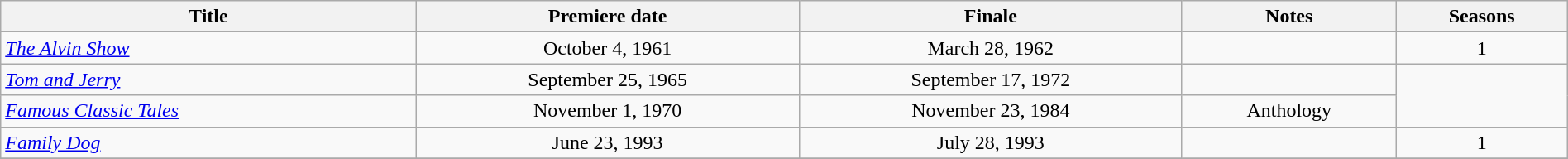<table class="wikitable plainrowheaders sortable" style="width:100%;text-align:center;">
<tr>
<th>Title</th>
<th>Premiere date</th>
<th>Finale</th>
<th>Notes</th>
<th>Seasons</th>
</tr>
<tr>
<td scope="row" style="text-align:left;"><em><a href='#'>The Alvin Show</a></em></td>
<td>October 4, 1961</td>
<td>March 28, 1962</td>
<td></td>
<td>1</td>
</tr>
<tr>
<td scope="row" style="text-align:left;"><em><a href='#'>Tom and Jerry</a></em></td>
<td>September 25, 1965</td>
<td>September 17, 1972</td>
<td></td>
</tr>
<tr>
<td scope="row" style="text-align:left;"><em><a href='#'>Famous Classic Tales</a></em></td>
<td>November 1, 1970</td>
<td>November 23, 1984</td>
<td>Anthology</td>
</tr>
<tr>
<td scope="row" style="text-align:left;"><em><a href='#'>Family Dog</a></em></td>
<td>June 23, 1993</td>
<td>July 28, 1993</td>
<td></td>
<td>1</td>
</tr>
<tr>
</tr>
</table>
